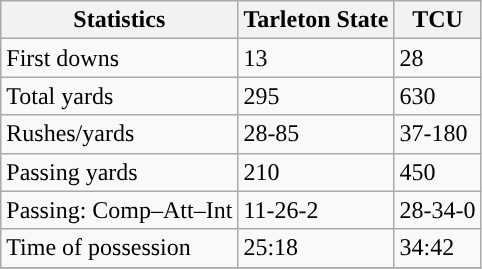<table class="wikitable" style="float: left;">
<tr>
<th>Statistics</th>
<th>Tarleton State</th>
<th>TCU</th>
</tr>
<tr>
<td>First downs</td>
<td>13</td>
<td>28</td>
</tr>
<tr>
<td>Total yards</td>
<td>295</td>
<td>630</td>
</tr>
<tr>
<td>Rushes/yards</td>
<td>28-85</td>
<td>37-180</td>
</tr>
<tr>
<td>Passing yards</td>
<td>210</td>
<td>450</td>
</tr>
<tr>
<td>Passing: Comp–Att–Int</td>
<td>11-26-2</td>
<td>28-34-0</td>
</tr>
<tr>
<td>Time of possession</td>
<td>25:18</td>
<td>34:42</td>
</tr>
<tr>
</tr>
</table>
